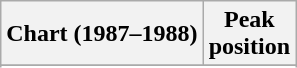<table class="wikitable sortable plainrowheaders" style="text-align:center">
<tr>
<th>Chart (1987–1988)</th>
<th>Peak<br>position</th>
</tr>
<tr>
</tr>
<tr>
</tr>
<tr>
</tr>
<tr>
</tr>
<tr>
</tr>
<tr>
</tr>
<tr>
</tr>
<tr>
</tr>
</table>
